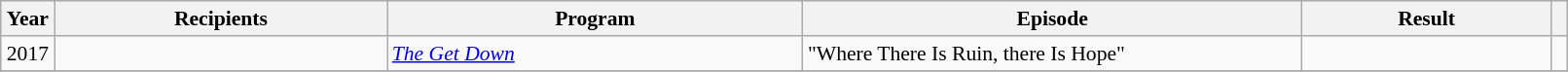<table class="wikitable plainrowheaders" style="font-size: 90%" width=85%>
<tr>
<th scope="col" style="width:2%;">Year</th>
<th scope="col" style="width:20%;">Recipients</th>
<th scope="col" style="width:25%;">Program</th>
<th scope="col" style="width:30%;">Episode</th>
<th scope="col" style="width:15%;">Result</th>
<th scope="col" class="unsortable" style="width:1%;"></th>
</tr>
<tr>
<td style="text-align:center;">2017</td>
<td></td>
<td><em><a href='#'>The Get Down</a></em></td>
<td>"Where There Is Ruin, there Is Hope"</td>
<td></td>
<td style="text-align:center;"></td>
</tr>
<tr>
</tr>
</table>
